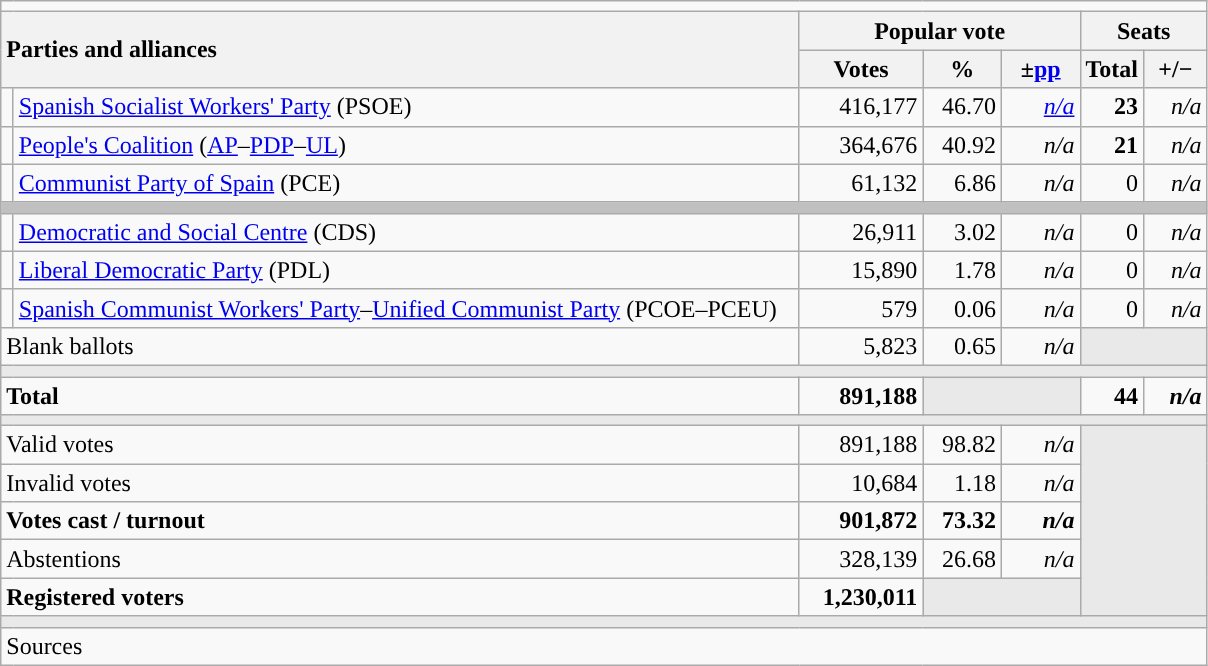<table class="wikitable" style="text-align:right;">
<tr>
<td colspan="7"></td>
</tr>
<tr>
<th style="text-align:left;" rowspan="2" colspan="2" width="525">Parties and alliances</th>
<th colspan="3">Popular vote</th>
<th colspan="2">Seats</th>
</tr>
<tr>
<th width="75">Votes</th>
<th width="45">%</th>
<th width="45">±<a href='#'>pp</a></th>
<th width="35">Total</th>
<th width="35">+/−</th>
</tr>
<tr>
<td width="1" style="color:inherit;background:"></td>
<td align="left"><a href='#'>Spanish Socialist Workers' Party</a> (PSOE)</td>
<td>416,177</td>
<td>46.70</td>
<td><em><a href='#'>n/a</a></em></td>
<td><strong>23</strong></td>
<td><em>n/a</em></td>
</tr>
<tr>
<td style="color:inherit;background:"></td>
<td align="left"><a href='#'>People's Coalition</a> (<a href='#'>AP</a>–<a href='#'>PDP</a>–<a href='#'>UL</a>)</td>
<td>364,676</td>
<td>40.92</td>
<td><em>n/a</em></td>
<td><strong>21</strong></td>
<td><em>n/a</em></td>
</tr>
<tr>
<td style="color:inherit;background:"></td>
<td align="left"><a href='#'>Communist Party of Spain</a> (PCE)</td>
<td>61,132</td>
<td>6.86</td>
<td><em>n/a</em></td>
<td>0</td>
<td><em>n/a</em></td>
</tr>
<tr>
<td colspan="7" bgcolor="#C0C0C0"></td>
</tr>
<tr>
<td style="color:inherit;background:"></td>
<td align="left"><a href='#'>Democratic and Social Centre</a> (CDS)</td>
<td>26,911</td>
<td>3.02</td>
<td><em>n/a</em></td>
<td>0</td>
<td><em>n/a</em></td>
</tr>
<tr>
<td style="color:inherit;background:"></td>
<td align="left"><a href='#'>Liberal Democratic Party</a> (PDL)</td>
<td>15,890</td>
<td>1.78</td>
<td><em>n/a</em></td>
<td>0</td>
<td><em>n/a</em></td>
</tr>
<tr>
<td style="color:inherit;background:"></td>
<td align="left"><a href='#'>Spanish Communist Workers' Party</a>–<a href='#'>Unified Communist Party</a> (PCOE–PCEU)</td>
<td>579</td>
<td>0.06</td>
<td><em>n/a</em></td>
<td>0</td>
<td><em>n/a</em></td>
</tr>
<tr>
<td align="left" colspan="2">Blank ballots</td>
<td>5,823</td>
<td>0.65</td>
<td><em>n/a</em></td>
<td bgcolor="#E9E9E9" colspan="2"></td>
</tr>
<tr>
<td colspan="7" bgcolor="#E9E9E9"></td>
</tr>
<tr style="font-weight:bold;">
<td align="left" colspan="2">Total</td>
<td>891,188</td>
<td bgcolor="#E9E9E9" colspan="2"></td>
<td>44</td>
<td><em>n/a</em></td>
</tr>
<tr>
<td colspan="7" bgcolor="#E9E9E9"></td>
</tr>
<tr>
<td align="left" colspan="2">Valid votes</td>
<td>891,188</td>
<td>98.82</td>
<td><em>n/a</em></td>
<td bgcolor="#E9E9E9" colspan="2" rowspan="5"></td>
</tr>
<tr>
<td align="left" colspan="2">Invalid votes</td>
<td>10,684</td>
<td>1.18</td>
<td><em>n/a</em></td>
</tr>
<tr style="font-weight:bold;">
<td align="left" colspan="2">Votes cast / turnout</td>
<td>901,872</td>
<td>73.32</td>
<td><em>n/a</em></td>
</tr>
<tr>
<td align="left" colspan="2">Abstentions</td>
<td>328,139</td>
<td>26.68</td>
<td><em>n/a</em></td>
</tr>
<tr style="font-weight:bold;">
<td align="left" colspan="2">Registered voters</td>
<td>1,230,011</td>
<td bgcolor="#E9E9E9" colspan="2"></td>
</tr>
<tr>
<td colspan="7" bgcolor="#E9E9E9"></td>
</tr>
<tr>
<td align="left" colspan="7">Sources</td>
</tr>
</table>
